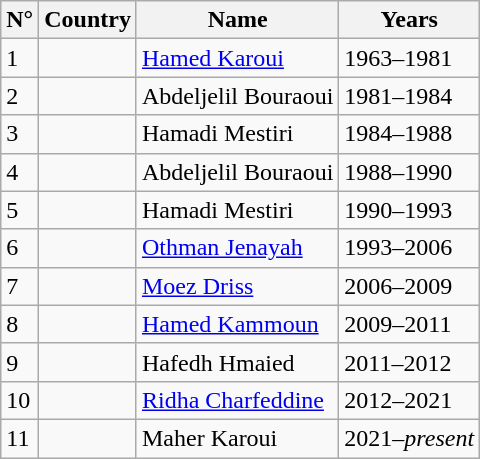<table class="wikitable">
<tr>
<th>N°</th>
<th>Country</th>
<th>Name</th>
<th>Years</th>
</tr>
<tr>
<td>1</td>
<td></td>
<td><a href='#'>Hamed Karoui</a></td>
<td>1963–1981</td>
</tr>
<tr>
<td>2</td>
<td></td>
<td>Abdeljelil Bouraoui</td>
<td>1981–1984</td>
</tr>
<tr>
<td>3</td>
<td></td>
<td>Hamadi Mestiri</td>
<td>1984–1988</td>
</tr>
<tr>
<td>4</td>
<td></td>
<td>Abdeljelil Bouraoui</td>
<td>1988–1990</td>
</tr>
<tr>
<td>5</td>
<td></td>
<td>Hamadi Mestiri</td>
<td>1990–1993</td>
</tr>
<tr>
<td>6</td>
<td></td>
<td><a href='#'>Othman Jenayah</a></td>
<td>1993–2006</td>
</tr>
<tr>
<td>7</td>
<td></td>
<td><a href='#'>Moez Driss</a></td>
<td>2006–2009</td>
</tr>
<tr>
<td>8</td>
<td></td>
<td><a href='#'>Hamed Kammoun</a></td>
<td>2009–2011</td>
</tr>
<tr>
<td>9</td>
<td></td>
<td>Hafedh Hmaied</td>
<td>2011–2012</td>
</tr>
<tr>
<td>10</td>
<td></td>
<td><a href='#'>Ridha Charfeddine</a></td>
<td>2012–2021</td>
</tr>
<tr>
<td>11</td>
<td></td>
<td>Maher Karoui</td>
<td>2021–<em>present</em></td>
</tr>
</table>
